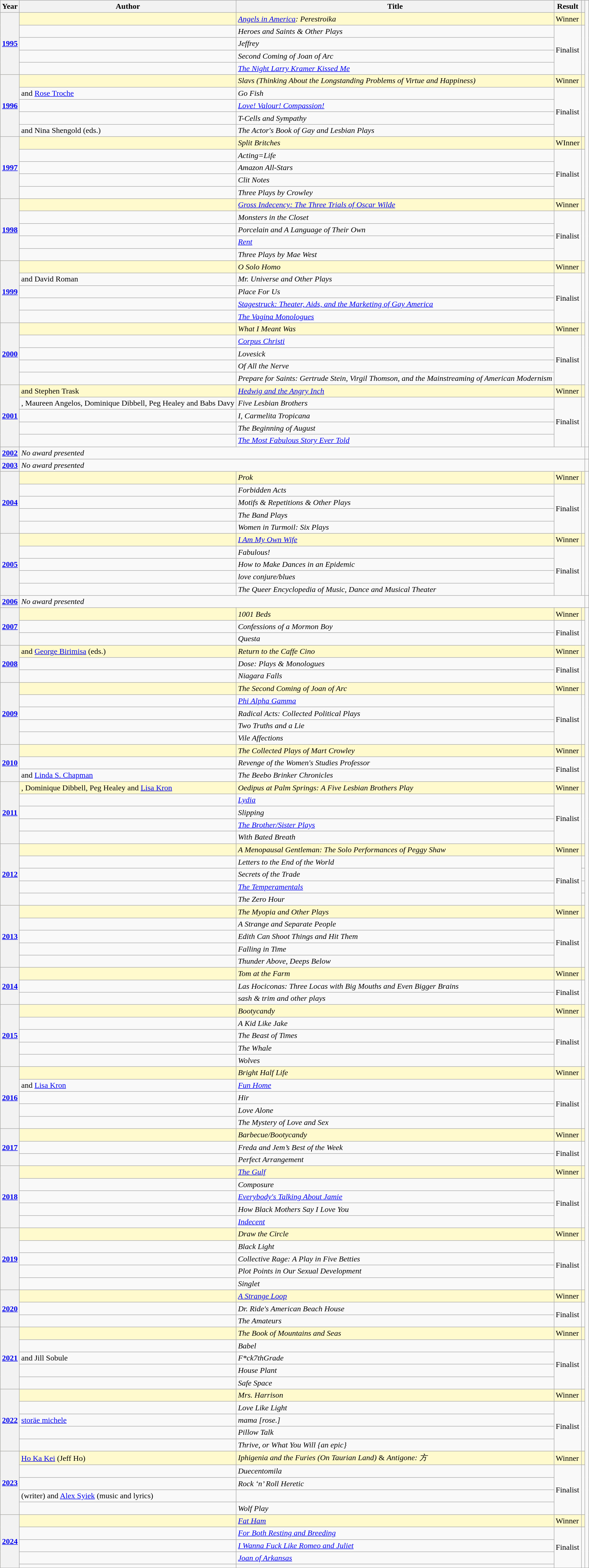<table class="wikitable sortable">
<tr>
<th scope="col">Year</th>
<th scope="col">Author</th>
<th scope="col">Title</th>
<th scope="col">Result</th>
<th scope="col"></th>
</tr>
<tr style="background:LemonChiffon; color:black">
<th rowspan="5"><a href='#'>1995</a></th>
<td></td>
<td><em><a href='#'>Angels in America</a>: Perestroika</em></td>
<td>Winner</td>
<td></td>
</tr>
<tr>
<td></td>
<td><em>Heroes and Saints & Other Plays</em></td>
<td rowspan="4">Finalist</td>
<td rowspan="4"></td>
</tr>
<tr>
<td></td>
<td><em>Jeffrey</em></td>
</tr>
<tr>
<td></td>
<td><em>Second Coming of Joan of Arc</em></td>
</tr>
<tr>
<td></td>
<td><em><a href='#'>The Night Larry Kramer Kissed Me</a></em></td>
</tr>
<tr style="background:LemonChiffon; color:black">
<th rowspan="5"><a href='#'>1996</a></th>
<td></td>
<td><em>Slavs (Thinking About the Longstanding Problems of Virtue and Happiness)</em></td>
<td>Winner</td>
<td></td>
</tr>
<tr>
<td> and <a href='#'>Rose Troche</a></td>
<td><em>Go Fish</em></td>
<td rowspan="4">Finalist</td>
<td rowspan="4"></td>
</tr>
<tr>
<td></td>
<td><em><a href='#'>Love! Valour! Compassion!</a></em></td>
</tr>
<tr>
<td></td>
<td><em>T-Cells and Sympathy</em></td>
</tr>
<tr>
<td> and Nina Shengold (eds.)</td>
<td><em>The Actor's Book of Gay and Lesbian Plays</em></td>
</tr>
<tr style="background:LemonChiffon; color:black">
<th rowspan="5"><a href='#'>1997</a></th>
<td></td>
<td><em>Split Britches</em></td>
<td>WInner</td>
<td></td>
</tr>
<tr>
<td></td>
<td><em>Acting=Life</em></td>
<td rowspan="4">Finalist</td>
<td rowspan="4"></td>
</tr>
<tr>
<td></td>
<td><em>Amazon All-Stars</em></td>
</tr>
<tr>
<td></td>
<td><em>Clit Notes</em></td>
</tr>
<tr>
<td></td>
<td><em>Three Plays by Crowley</em></td>
</tr>
<tr style="background:LemonChiffon; color:black">
<th rowspan="5"><a href='#'>1998</a></th>
<td></td>
<td><em><a href='#'>Gross Indecency: The Three Trials of Oscar Wilde</a></em></td>
<td>Winner</td>
<td></td>
</tr>
<tr>
<td></td>
<td><em>Monsters in the Closet</em></td>
<td rowspan="4">Finalist</td>
<td rowspan="4"></td>
</tr>
<tr>
<td></td>
<td><em>Porcelain and A Language of Their Own</em></td>
</tr>
<tr>
<td></td>
<td><em><a href='#'>Rent</a></em></td>
</tr>
<tr>
<td></td>
<td><em>Three Plays by Mae West</em></td>
</tr>
<tr style="background:LemonChiffon; color:black">
<th rowspan="5"><a href='#'>1999</a></th>
<td></td>
<td><em>O Solo Homo</em></td>
<td>Winner</td>
<td></td>
</tr>
<tr>
<td> and David Roman</td>
<td><em>Mr. Universe and Other Plays</em></td>
<td rowspan="4">Finalist</td>
<td rowspan="4"></td>
</tr>
<tr>
<td></td>
<td><em>Place For Us</em></td>
</tr>
<tr>
<td></td>
<td><em><a href='#'>Stagestruck: Theater, Aids, and the Marketing of Gay America</a></em></td>
</tr>
<tr>
<td></td>
<td><em><a href='#'>The Vagina Monologues</a></em></td>
</tr>
<tr style="background:LemonChiffon; color:black">
<th rowspan="5"><a href='#'>2000</a></th>
<td></td>
<td><em>What I Meant Was</em></td>
<td>Winner</td>
<td></td>
</tr>
<tr>
<td></td>
<td><em><a href='#'>Corpus Christi</a></em></td>
<td rowspan="4">Finalist</td>
<td rowspan="4"></td>
</tr>
<tr>
<td></td>
<td><em>Lovesick</em></td>
</tr>
<tr>
<td></td>
<td><em>Of All the Nerve</em></td>
</tr>
<tr>
<td></td>
<td><em>Prepare for Saints: Gertrude Stein, Virgil Thomson, and the Mainstreaming of American Modernism</em></td>
</tr>
<tr style="background:LemonChiffon; color:black">
<th rowspan="5"><a href='#'>2001</a></th>
<td> and Stephen Trask</td>
<td><em><a href='#'>Hedwig and the Angry Inch</a></em></td>
<td>Winner</td>
<td></td>
</tr>
<tr>
<td>, Maureen Angelos, Dominique Dibbell, Peg Healey and Babs Davy</td>
<td><em>Five Lesbian Brothers</em></td>
<td rowspan="4">Finalist</td>
<td rowspan="4"></td>
</tr>
<tr>
<td></td>
<td><em>I, Carmelita Tropicana</em></td>
</tr>
<tr>
<td></td>
<td><em>The Beginning of August</em></td>
</tr>
<tr>
<td></td>
<td><em><a href='#'>The Most Fabulous Story Ever Told</a></em></td>
</tr>
<tr>
<th><a href='#'>2002</a></th>
<td colspan="4"><em>No award presented</em></td>
<td></td>
</tr>
<tr>
<th><a href='#'>2003</a></th>
<td colspan="4"><em>No award presented</em></td>
<td></td>
</tr>
<tr style="background:LemonChiffon; color:black">
<th rowspan="5"><a href='#'>2004</a></th>
<td></td>
<td><em>Prok</em></td>
<td>Winner</td>
<td></td>
</tr>
<tr>
<td></td>
<td><em>Forbidden Acts</em></td>
<td rowspan="4">Finalist</td>
<td rowspan="4"></td>
</tr>
<tr>
<td></td>
<td><em>Motifs & Repetitions & Other Plays</em></td>
</tr>
<tr>
<td></td>
<td><em>The Band Plays</em></td>
</tr>
<tr>
<td></td>
<td><em>Women in Turmoil: Six Plays</em></td>
</tr>
<tr style="background:LemonChiffon; color:black">
<th rowspan="5"><a href='#'>2005</a></th>
<td></td>
<td><em><a href='#'>I Am My Own Wife</a></em></td>
<td>Winner</td>
<td></td>
</tr>
<tr>
<td></td>
<td><em>Fabulous!</em></td>
<td rowspan="4">Finalist</td>
<td rowspan="4"></td>
</tr>
<tr>
<td></td>
<td><em>How to Make Dances in an Epidemic</em></td>
</tr>
<tr>
<td></td>
<td><em>love conjure/blues</em></td>
</tr>
<tr>
<td></td>
<td><em>The Queer Encyclopedia of Music, Dance and Musical Theater</em></td>
</tr>
<tr>
<th><a href='#'>2006</a></th>
<td colspan="4"><em>No award presented</em></td>
<td></td>
</tr>
<tr style="background:LemonChiffon; color:black">
<th rowspan="3"><a href='#'>2007</a></th>
<td></td>
<td><em>1001 Beds</em></td>
<td>Winner</td>
<td></td>
</tr>
<tr>
<td></td>
<td><em>Confessions of a Mormon Boy</em></td>
<td rowspan="2">Finalist</td>
<td rowspan="2"></td>
</tr>
<tr>
<td></td>
<td><em>Questa</em></td>
</tr>
<tr style="background:LemonChiffon; color:black">
<th rowspan="3"><a href='#'>2008</a></th>
<td> and <a href='#'>George Birimisa</a> (eds.)</td>
<td><em>Return to the Caffe Cino</em></td>
<td>Winner</td>
<td></td>
</tr>
<tr>
<td></td>
<td><em>Dose: Plays & Monologues</em></td>
<td rowspan="2">Finalist</td>
<td rowspan="2"></td>
</tr>
<tr>
<td></td>
<td><em>Niagara Falls</em></td>
</tr>
<tr style="background:LemonChiffon; color:black">
<th rowspan="5"><a href='#'>2009</a></th>
<td></td>
<td><em>The Second Coming of Joan of Arc</em></td>
<td>Winner</td>
<td></td>
</tr>
<tr>
<td></td>
<td><em><a href='#'>Phi Alpha Gamma</a></em></td>
<td rowspan="4">Finalist</td>
<td rowspan="4"></td>
</tr>
<tr>
<td></td>
<td><em>Radical Acts: Collected Political Plays</em></td>
</tr>
<tr>
<td></td>
<td><em>Two Truths and a Lie</em></td>
</tr>
<tr>
<td></td>
<td><em>Vile Affections</em></td>
</tr>
<tr style="background:LemonChiffon; color:black">
<th rowspan="3"><a href='#'>2010</a></th>
<td></td>
<td><em>The Collected Plays of Mart Crowley</em></td>
<td>Winner</td>
<td></td>
</tr>
<tr>
<td></td>
<td><em>Revenge of the Women's Studies Professor</em></td>
<td rowspan="2">Finalist</td>
<td rowspan="2"></td>
</tr>
<tr>
<td> and <a href='#'>Linda S. Chapman</a></td>
<td><em>The Beebo Brinker Chronicles</em></td>
</tr>
<tr style="background:LemonChiffon; color:black">
<th rowspan="5"><a href='#'>2011</a></th>
<td>, Dominique Dibbell, Peg Healey and <a href='#'>Lisa Kron</a></td>
<td><em>Oedipus at Palm Springs: A Five Lesbian Brothers Play</em></td>
<td>Winner</td>
<td></td>
</tr>
<tr>
<td></td>
<td><em><a href='#'>Lydia</a></em></td>
<td rowspan="4">Finalist</td>
<td rowspan="4"></td>
</tr>
<tr>
<td></td>
<td><em>Slipping</em></td>
</tr>
<tr>
<td></td>
<td><em><a href='#'>The Brother/Sister Plays</a></em></td>
</tr>
<tr>
<td></td>
<td><em>With Bated Breath</em></td>
</tr>
<tr style="background:LemonChiffon; color:black">
<th rowspan="5"><a href='#'>2012</a></th>
<td></td>
<td><em>A Menopausal Gentleman: The Solo Performances of Peggy Shaw</em></td>
<td>Winner</td>
<td></td>
</tr>
<tr>
<td></td>
<td><em>Letters to the End of the World</em></td>
<td rowspan="4">Finalist</td>
<td></td>
</tr>
<tr>
<td></td>
<td><em>Secrets of the Trade</em></td>
<td></td>
</tr>
<tr>
<td></td>
<td><em><a href='#'>The Temperamentals</a></em></td>
<td></td>
</tr>
<tr>
<td></td>
<td><em>The Zero Hour</em></td>
<td></td>
</tr>
<tr style="background:LemonChiffon; color:black">
<th rowspan="5"><a href='#'>2013</a></th>
<td></td>
<td><em>The Myopia and Other Plays</em></td>
<td>Winner</td>
<td></td>
</tr>
<tr>
<td></td>
<td><em>A Strange and Separate People</em></td>
<td rowspan="4">Finalist</td>
<td rowspan="4"></td>
</tr>
<tr>
<td></td>
<td><em>Edith Can Shoot Things and Hit Them</em></td>
</tr>
<tr>
<td></td>
<td><em>Falling in Time</em></td>
</tr>
<tr>
<td></td>
<td><em>Thunder Above, Deeps Below</em></td>
</tr>
<tr style="background:LemonChiffon; color:black">
<th rowspan="3"><a href='#'>2014</a></th>
<td></td>
<td><em>Tom at the Farm</em></td>
<td>Winner</td>
<td></td>
</tr>
<tr>
<td></td>
<td><em>Las Hociconas: Three Locas with Big Mouths and Even Bigger Brains</em></td>
<td rowspan="2">Finalist</td>
<td rowspan="2"></td>
</tr>
<tr>
<td></td>
<td><em>sash & trim and other plays</em></td>
</tr>
<tr style="background:LemonChiffon; color:black">
<th rowspan="5"><a href='#'>2015</a></th>
<td></td>
<td><em>Bootycandy</em></td>
<td>Winner</td>
<td></td>
</tr>
<tr>
<td></td>
<td><em>A Kid Like Jake</em></td>
<td rowspan="4">Finalist</td>
<td rowspan="4"></td>
</tr>
<tr>
<td></td>
<td><em>The Beast of Times</em></td>
</tr>
<tr>
<td></td>
<td><em>The Whale</em></td>
</tr>
<tr>
<td></td>
<td><em>Wolves</em></td>
</tr>
<tr style="background:LemonChiffon; color:black">
<th rowspan="5"><a href='#'>2016</a></th>
<td></td>
<td><em>Bright Half Life</em></td>
<td>Winner</td>
<td></td>
</tr>
<tr>
<td> and <a href='#'>Lisa Kron</a></td>
<td><em><a href='#'>Fun Home</a></em></td>
<td rowspan="4">Finalist</td>
<td rowspan="4"></td>
</tr>
<tr>
<td></td>
<td><em>Hir</em></td>
</tr>
<tr>
<td></td>
<td><em>Love Alone</em></td>
</tr>
<tr>
<td></td>
<td><em>The Mystery of Love and Sex</em></td>
</tr>
<tr style="background:LemonChiffon; color:black">
<th rowspan="3"><a href='#'>2017</a></th>
<td></td>
<td><em>Barbecue/Bootycandy</em></td>
<td>Winner</td>
<td></td>
</tr>
<tr>
<td></td>
<td><em>Freda and Jem’s Best of the Week</em></td>
<td rowspan="2">Finalist</td>
<td rowspan="2"></td>
</tr>
<tr>
<td></td>
<td><em>Perfect Arrangement</em></td>
</tr>
<tr style="background:LemonChiffon; color:black">
<th rowspan="5"><a href='#'>2018</a></th>
<td></td>
<td><em><a href='#'>The Gulf</a></em></td>
<td>Winner</td>
<td></td>
</tr>
<tr>
<td></td>
<td><em>Composure</em></td>
<td rowspan="4">Finalist</td>
<td rowspan="4"></td>
</tr>
<tr>
<td></td>
<td><em><a href='#'>Everybody's Talking About Jamie</a></em></td>
</tr>
<tr>
<td></td>
<td><em>How Black Mothers Say I Love You</em></td>
</tr>
<tr>
<td></td>
<td><em><a href='#'>Indecent</a></em></td>
</tr>
<tr style="background:LemonChiffon; color:black">
<th rowspan="5"><a href='#'>2019</a></th>
<td></td>
<td><em>Draw the Circle</em></td>
<td>Winner</td>
<td></td>
</tr>
<tr>
<td></td>
<td><em>Black Light</em></td>
<td rowspan="4">Finalist</td>
<td rowspan="4"></td>
</tr>
<tr>
<td></td>
<td><em>Collective Rage: A Play in Five Betties</em></td>
</tr>
<tr>
<td></td>
<td><em>Plot Points in Our Sexual Development</em></td>
</tr>
<tr>
<td></td>
<td><em>Singlet</em></td>
</tr>
<tr style="background:LemonChiffon; color:black">
<th rowspan="3"><a href='#'>2020</a></th>
<td></td>
<td><em><a href='#'>A Strange Loop</a></em></td>
<td>Winner</td>
<td></td>
</tr>
<tr>
<td></td>
<td><em>Dr. Ride's American Beach House</em></td>
<td rowspan="2">Finalist</td>
<td rowspan="2"></td>
</tr>
<tr>
<td></td>
<td><em>The Amateurs</em></td>
</tr>
<tr style="background:LemonChiffon; color:black">
<th rowspan="5"><a href='#'>2021</a></th>
<td></td>
<td><em>The Book of Mountains and Seas</em></td>
<td>Winner</td>
<td></td>
</tr>
<tr>
<td></td>
<td><em>Babel</em></td>
<td rowspan="4">Finalist</td>
<td rowspan="4"></td>
</tr>
<tr>
<td> and Jill Sobule</td>
<td><em>F*ck7thGrade</em></td>
</tr>
<tr>
<td></td>
<td><em>House Plant</em></td>
</tr>
<tr>
<td></td>
<td><em>Safe Space</em></td>
</tr>
<tr style="background:LemonChiffon; color:black">
<th rowspan="5"><a href='#'>2022</a></th>
<td></td>
<td><em>Mrs. Harrison</em></td>
<td>Winner</td>
<td></td>
</tr>
<tr>
<td></td>
<td><em>Love Like Light</em></td>
<td rowspan="4">Finalist</td>
<td rowspan="4"></td>
</tr>
<tr>
<td><a href='#'>storäe michele</a></td>
<td><em>mama [rose.]</em></td>
</tr>
<tr>
<td></td>
<td><em>Pillow Talk</em></td>
</tr>
<tr>
<td></td>
<td><em>Thrive, or What You Will {an epic}</em></td>
</tr>
<tr style="background:LemonChiffon; color:black">
<th rowspan="5"><a href='#'>2023</a></th>
<td><a href='#'>Ho Ka Kei</a> (Jeff Ho)</td>
<td><em>Iphigenia and the Furies (On Taurian Land)</em> & <em>Antigone: 方</em></td>
<td>Winner</td>
<td></td>
</tr>
<tr>
<td></td>
<td><em>Duecentomila</em></td>
<td rowspan="4">Finalist</td>
<td rowspan="4"></td>
</tr>
<tr>
<td></td>
<td><em>Rock ‘n’ Roll Heretic</em></td>
</tr>
<tr>
<td> (writer) and <a href='#'>Alex Syiek</a> (music and lyrics)</td>
<td></td>
</tr>
<tr>
<td></td>
<td><em>Wolf Play</em></td>
</tr>
<tr style="background:LemonChiffon; color:black">
<th rowspan="5"><a href='#'>2024</a></th>
<td></td>
<td><em><a href='#'>Fat Ham</a></em></td>
<td>Winner</td>
<td></td>
</tr>
<tr>
<td></td>
<td><em><a href='#'>For Both Resting and Breeding</a></em></td>
<td rowspan="4">Finalist</td>
<td rowspan="4"></td>
</tr>
<tr>
<td></td>
<td><em><a href='#'>I Wanna Fuck Like Romeo and Juliet</a></em></td>
</tr>
<tr>
<td></td>
<td><em><a href='#'>Joan of Arkansas</a></em></td>
</tr>
<tr>
<td></td>
<td></td>
</tr>
</table>
